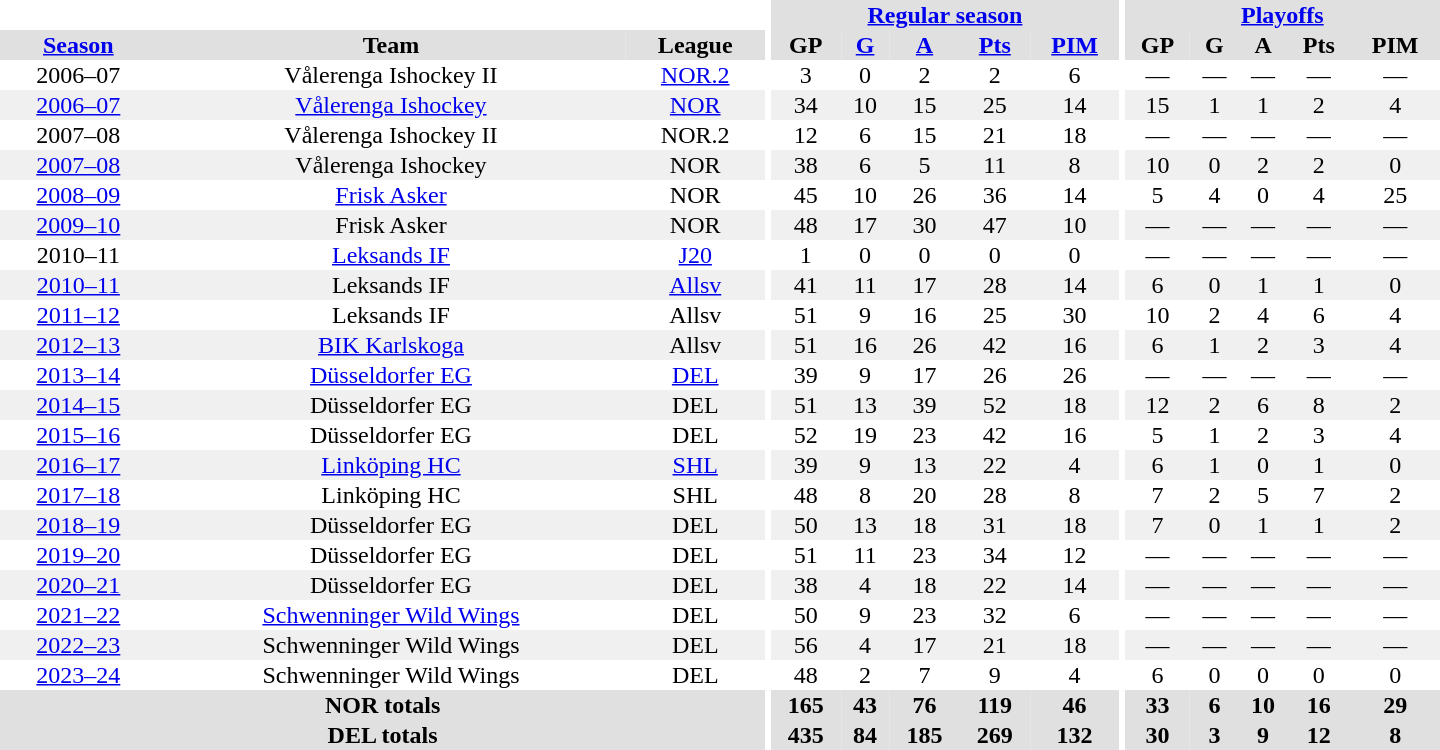<table border="0" cellpadding="1" cellspacing="0" style="text-align:center; width:60em">
<tr bgcolor="#e0e0e0">
<th colspan="3" bgcolor="#ffffff"></th>
<th rowspan="99" bgcolor="#ffffff"></th>
<th colspan="5"><a href='#'>Regular season</a></th>
<th rowspan="99" bgcolor="#ffffff"></th>
<th colspan="5"><a href='#'>Playoffs</a></th>
</tr>
<tr bgcolor="#e0e0e0">
<th><a href='#'>Season</a></th>
<th>Team</th>
<th>League</th>
<th>GP</th>
<th><a href='#'>G</a></th>
<th><a href='#'>A</a></th>
<th><a href='#'>Pts</a></th>
<th><a href='#'>PIM</a></th>
<th>GP</th>
<th>G</th>
<th>A</th>
<th>Pts</th>
<th>PIM</th>
</tr>
<tr>
<td>2006–07</td>
<td>Vålerenga Ishockey II</td>
<td><a href='#'>NOR.2</a></td>
<td>3</td>
<td>0</td>
<td>2</td>
<td>2</td>
<td>6</td>
<td>—</td>
<td>—</td>
<td>—</td>
<td>—</td>
<td>—</td>
</tr>
<tr bgcolor="#f0f0f0">
<td><a href='#'>2006–07</a></td>
<td><a href='#'>Vålerenga Ishockey</a></td>
<td><a href='#'>NOR</a></td>
<td>34</td>
<td>10</td>
<td>15</td>
<td>25</td>
<td>14</td>
<td>15</td>
<td>1</td>
<td>1</td>
<td>2</td>
<td>4</td>
</tr>
<tr>
<td>2007–08</td>
<td>Vålerenga Ishockey II</td>
<td>NOR.2</td>
<td>12</td>
<td>6</td>
<td>15</td>
<td>21</td>
<td>18</td>
<td>—</td>
<td>—</td>
<td>—</td>
<td>—</td>
<td>—</td>
</tr>
<tr bgcolor="#f0f0f0">
<td><a href='#'>2007–08</a></td>
<td>Vålerenga Ishockey</td>
<td>NOR</td>
<td>38</td>
<td>6</td>
<td>5</td>
<td>11</td>
<td>8</td>
<td>10</td>
<td>0</td>
<td>2</td>
<td>2</td>
<td>0</td>
</tr>
<tr>
<td><a href='#'>2008–09</a></td>
<td><a href='#'>Frisk Asker</a></td>
<td>NOR</td>
<td>45</td>
<td>10</td>
<td>26</td>
<td>36</td>
<td>14</td>
<td>5</td>
<td>4</td>
<td>0</td>
<td>4</td>
<td>25</td>
</tr>
<tr bgcolor="#f0f0f0">
<td><a href='#'>2009–10</a></td>
<td>Frisk Asker</td>
<td>NOR</td>
<td>48</td>
<td>17</td>
<td>30</td>
<td>47</td>
<td>10</td>
<td>—</td>
<td>—</td>
<td>—</td>
<td>—</td>
<td>—</td>
</tr>
<tr>
<td>2010–11</td>
<td><a href='#'>Leksands IF</a></td>
<td><a href='#'>J20</a></td>
<td>1</td>
<td>0</td>
<td>0</td>
<td>0</td>
<td>0</td>
<td>—</td>
<td>—</td>
<td>—</td>
<td>—</td>
<td>—</td>
</tr>
<tr bgcolor="#f0f0f0">
<td><a href='#'>2010–11</a></td>
<td>Leksands IF</td>
<td><a href='#'>Allsv</a></td>
<td>41</td>
<td>11</td>
<td>17</td>
<td>28</td>
<td>14</td>
<td>6</td>
<td>0</td>
<td>1</td>
<td>1</td>
<td>0</td>
</tr>
<tr>
<td><a href='#'>2011–12</a></td>
<td>Leksands IF</td>
<td>Allsv</td>
<td>51</td>
<td>9</td>
<td>16</td>
<td>25</td>
<td>30</td>
<td>10</td>
<td>2</td>
<td>4</td>
<td>6</td>
<td>4</td>
</tr>
<tr bgcolor="#f0f0f0">
<td><a href='#'>2012–13</a></td>
<td><a href='#'>BIK Karlskoga</a></td>
<td>Allsv</td>
<td>51</td>
<td>16</td>
<td>26</td>
<td>42</td>
<td>16</td>
<td>6</td>
<td>1</td>
<td>2</td>
<td>3</td>
<td>4</td>
</tr>
<tr>
<td><a href='#'>2013–14</a></td>
<td><a href='#'>Düsseldorfer EG</a></td>
<td><a href='#'>DEL</a></td>
<td>39</td>
<td>9</td>
<td>17</td>
<td>26</td>
<td>26</td>
<td>—</td>
<td>—</td>
<td>—</td>
<td>—</td>
<td>—</td>
</tr>
<tr bgcolor="#f0f0f0">
<td><a href='#'>2014–15</a></td>
<td>Düsseldorfer EG</td>
<td>DEL</td>
<td>51</td>
<td>13</td>
<td>39</td>
<td>52</td>
<td>18</td>
<td>12</td>
<td>2</td>
<td>6</td>
<td>8</td>
<td>2</td>
</tr>
<tr>
<td><a href='#'>2015–16</a></td>
<td>Düsseldorfer EG</td>
<td>DEL</td>
<td>52</td>
<td>19</td>
<td>23</td>
<td>42</td>
<td>16</td>
<td>5</td>
<td>1</td>
<td>2</td>
<td>3</td>
<td>4</td>
</tr>
<tr bgcolor="#f0f0f0">
<td><a href='#'>2016–17</a></td>
<td><a href='#'>Linköping HC</a></td>
<td><a href='#'>SHL</a></td>
<td>39</td>
<td>9</td>
<td>13</td>
<td>22</td>
<td>4</td>
<td>6</td>
<td>1</td>
<td>0</td>
<td>1</td>
<td>0</td>
</tr>
<tr>
<td><a href='#'>2017–18</a></td>
<td>Linköping HC</td>
<td>SHL</td>
<td>48</td>
<td>8</td>
<td>20</td>
<td>28</td>
<td>8</td>
<td>7</td>
<td>2</td>
<td>5</td>
<td>7</td>
<td>2</td>
</tr>
<tr bgcolor="#f0f0f0">
<td><a href='#'>2018–19</a></td>
<td>Düsseldorfer EG</td>
<td>DEL</td>
<td>50</td>
<td>13</td>
<td>18</td>
<td>31</td>
<td>18</td>
<td>7</td>
<td>0</td>
<td>1</td>
<td>1</td>
<td>2</td>
</tr>
<tr>
<td><a href='#'>2019–20</a></td>
<td>Düsseldorfer EG</td>
<td>DEL</td>
<td>51</td>
<td>11</td>
<td>23</td>
<td>34</td>
<td>12</td>
<td>—</td>
<td>—</td>
<td>—</td>
<td>—</td>
<td>—</td>
</tr>
<tr bgcolor="#f0f0f0">
<td><a href='#'>2020–21</a></td>
<td>Düsseldorfer EG</td>
<td>DEL</td>
<td>38</td>
<td>4</td>
<td>18</td>
<td>22</td>
<td>14</td>
<td>—</td>
<td>—</td>
<td>—</td>
<td>—</td>
<td>—</td>
</tr>
<tr>
<td><a href='#'>2021–22</a></td>
<td><a href='#'>Schwenninger Wild Wings</a></td>
<td>DEL</td>
<td>50</td>
<td>9</td>
<td>23</td>
<td>32</td>
<td>6</td>
<td>—</td>
<td>—</td>
<td>—</td>
<td>—</td>
<td>—</td>
</tr>
<tr bgcolor="#f0f0f0">
<td><a href='#'>2022–23</a></td>
<td>Schwenninger Wild Wings</td>
<td>DEL</td>
<td>56</td>
<td>4</td>
<td>17</td>
<td>21</td>
<td>18</td>
<td>—</td>
<td>—</td>
<td>—</td>
<td>—</td>
<td>—</td>
</tr>
<tr>
<td><a href='#'>2023–24</a></td>
<td>Schwenninger Wild Wings</td>
<td>DEL</td>
<td>48</td>
<td>2</td>
<td>7</td>
<td>9</td>
<td>4</td>
<td>6</td>
<td>0</td>
<td>0</td>
<td>0</td>
<td>0</td>
</tr>
<tr bgcolor="#e0e0e0">
<th colspan="3">NOR totals</th>
<th>165</th>
<th>43</th>
<th>76</th>
<th>119</th>
<th>46</th>
<th>33</th>
<th>6</th>
<th>10</th>
<th>16</th>
<th>29</th>
</tr>
<tr bgcolor="#e0e0e0">
<th colspan="3">DEL totals</th>
<th>435</th>
<th>84</th>
<th>185</th>
<th>269</th>
<th>132</th>
<th>30</th>
<th>3</th>
<th>9</th>
<th>12</th>
<th>8</th>
</tr>
</table>
